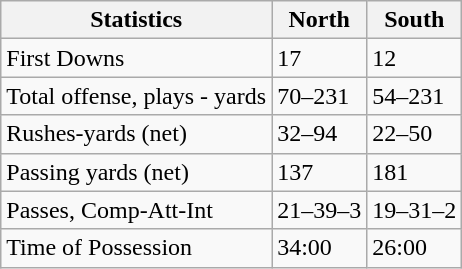<table class="wikitable">
<tr>
<th>Statistics</th>
<th>North</th>
<th>South</th>
</tr>
<tr>
<td>First Downs</td>
<td>17</td>
<td>12</td>
</tr>
<tr>
<td>Total offense, plays - yards</td>
<td>70–231</td>
<td>54–231</td>
</tr>
<tr>
<td>Rushes-yards (net)</td>
<td>32–94</td>
<td>22–50</td>
</tr>
<tr>
<td>Passing yards (net)</td>
<td>137</td>
<td>181</td>
</tr>
<tr>
<td>Passes, Comp-Att-Int</td>
<td>21–39–3</td>
<td>19–31–2</td>
</tr>
<tr>
<td>Time of Possession</td>
<td>34:00</td>
<td>26:00</td>
</tr>
</table>
